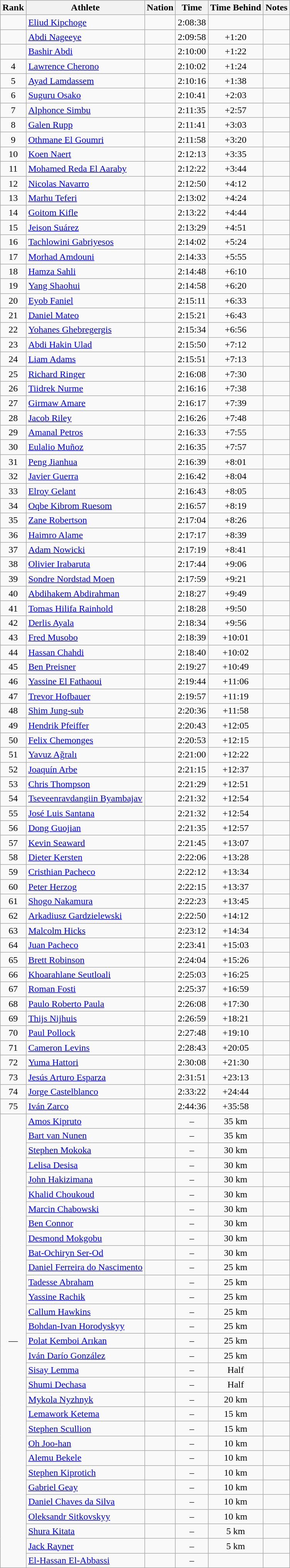<table class="wikitable sortable" style="text-align:center">
<tr>
<th>Rank</th>
<th>Athlete</th>
<th>Nation</th>
<th>Time</th>
<th>Time Behind</th>
<th>Notes</th>
</tr>
<tr>
<td></td>
<td align="left"><a href='#'>Eliud Kipchoge</a></td>
<td align="left"></td>
<td>2:08:38</td>
<td></td>
<td></td>
</tr>
<tr>
<td></td>
<td align="left"><a href='#'>Abdi Nageeye</a></td>
<td align="left"></td>
<td>2:09:58</td>
<td>+1:20</td>
<td></td>
</tr>
<tr>
<td></td>
<td align="left"><a href='#'>Bashir Abdi</a></td>
<td align="left"></td>
<td>2:10:00</td>
<td>+1:22</td>
<td></td>
</tr>
<tr>
<td>4</td>
<td align="left"><a href='#'>Lawrence Cherono</a></td>
<td align="left"></td>
<td>2:10:02</td>
<td>+1:24</td>
<td></td>
</tr>
<tr>
<td>5</td>
<td align="left"><a href='#'>Ayad Lamdassem</a></td>
<td align="left"></td>
<td>2:10:16</td>
<td>+1:38</td>
<td></td>
</tr>
<tr>
<td>6</td>
<td align="left"><a href='#'>Suguru Osako</a></td>
<td align="left"></td>
<td>2:10:41</td>
<td>+2:03</td>
<td></td>
</tr>
<tr>
<td>7</td>
<td align="left"><a href='#'>Alphonce Simbu</a></td>
<td align="left"></td>
<td>2:11:35</td>
<td>+2:57</td>
<td></td>
</tr>
<tr>
<td>8</td>
<td align="left"><a href='#'>Galen Rupp</a></td>
<td align="left"></td>
<td>2:11:41</td>
<td>+3:03</td>
<td></td>
</tr>
<tr>
<td>9</td>
<td align="left"><a href='#'>Othmane El Goumri</a></td>
<td align="left"></td>
<td>2:11:58</td>
<td>+3:20</td>
<td></td>
</tr>
<tr>
<td>10</td>
<td align="left"><a href='#'>Koen Naert</a></td>
<td align="left"></td>
<td>2:12:13</td>
<td>+3:35</td>
<td></td>
</tr>
<tr>
<td>11</td>
<td align="left"><a href='#'>Mohamed Reda El Aaraby</a></td>
<td align="left"></td>
<td>2:12:22</td>
<td>+3:44</td>
<td></td>
</tr>
<tr>
<td>12</td>
<td align="left"><a href='#'>Nicolas Navarro</a></td>
<td align="left"></td>
<td>2:12:50</td>
<td>+4:12</td>
<td></td>
</tr>
<tr>
<td>13</td>
<td align="left"><a href='#'>Marhu Teferi</a></td>
<td align="left"></td>
<td>2:13:02</td>
<td>+4:24</td>
<td></td>
</tr>
<tr>
<td>14</td>
<td align="left"><a href='#'>Goitom Kifle</a></td>
<td align="left"></td>
<td>2:13:22</td>
<td>+4:44</td>
<td></td>
</tr>
<tr>
<td>15</td>
<td align="left"><a href='#'>Jeison Suárez</a></td>
<td align="left"></td>
<td>2:13:29</td>
<td>+4:51</td>
<td></td>
</tr>
<tr>
<td>16</td>
<td align="left"><a href='#'>Tachlowini Gabriyesos</a></td>
<td align="left"></td>
<td>2:14:02</td>
<td>+5:24</td>
<td></td>
</tr>
<tr>
<td>17</td>
<td align="left"><a href='#'>Morhad Amdouni</a></td>
<td align="left"></td>
<td>2:14:33</td>
<td>+5:55</td>
<td></td>
</tr>
<tr>
<td>18</td>
<td align="left"><a href='#'>Hamza Sahli</a></td>
<td align="left"></td>
<td>2:14:48</td>
<td>+6:10</td>
<td></td>
</tr>
<tr>
<td>19</td>
<td align="left"><a href='#'>Yang Shaohui</a></td>
<td align="left"></td>
<td>2:14:58</td>
<td>+6:20</td>
<td></td>
</tr>
<tr>
<td>20</td>
<td align="left"><a href='#'>Eyob Faniel</a></td>
<td align="left"></td>
<td>2:15:11</td>
<td>+6:33</td>
<td></td>
</tr>
<tr>
<td>21</td>
<td align="left"><a href='#'>Daniel Mateo</a></td>
<td align="left"></td>
<td>2:15:21</td>
<td>+6:43</td>
<td></td>
</tr>
<tr>
<td>22</td>
<td align="left"><a href='#'>Yohanes Ghebregergis</a></td>
<td align="left"></td>
<td>2:15:34</td>
<td>+6:56</td>
<td></td>
</tr>
<tr>
<td>23</td>
<td align="left"><a href='#'>Abdi Hakin Ulad</a></td>
<td align="left"></td>
<td>2:15:50</td>
<td>+7:12</td>
<td></td>
</tr>
<tr>
<td>24</td>
<td align="left"><a href='#'>Liam Adams</a></td>
<td align="left"></td>
<td>2:15:51</td>
<td>+7:13</td>
<td></td>
</tr>
<tr>
<td>25</td>
<td align="left"><a href='#'>Richard Ringer</a></td>
<td align="left"></td>
<td>2:16:08</td>
<td>+7:30</td>
<td></td>
</tr>
<tr>
<td>26</td>
<td align="left"><a href='#'>Tiidrek Nurme</a></td>
<td align="left"></td>
<td>2:16:16</td>
<td>+7:38</td>
<td></td>
</tr>
<tr>
<td>27</td>
<td align="left"><a href='#'>Girmaw Amare</a></td>
<td align="left"></td>
<td>2:16:17</td>
<td>+7:39</td>
<td></td>
</tr>
<tr>
<td>28</td>
<td align="left"><a href='#'>Jacob Riley</a></td>
<td align="left"></td>
<td>2:16:26</td>
<td>+7:48</td>
<td></td>
</tr>
<tr>
<td>29</td>
<td align="left"><a href='#'>Amanal Petros</a></td>
<td align="left"></td>
<td>2:16:33</td>
<td>+7:55</td>
<td></td>
</tr>
<tr>
<td>30</td>
<td align="left"><a href='#'>Eulalio Muñoz</a></td>
<td align="left"></td>
<td>2:16:35</td>
<td>+7:57</td>
<td></td>
</tr>
<tr>
<td>31</td>
<td align="left"><a href='#'>Peng Jianhua</a></td>
<td align="left"></td>
<td>2:16:39</td>
<td>+8:01</td>
<td></td>
</tr>
<tr>
<td>32</td>
<td align="left"><a href='#'>Javier Guerra</a></td>
<td align="left"></td>
<td>2:16:42</td>
<td>+8:04</td>
<td></td>
</tr>
<tr>
<td>33</td>
<td align="left"><a href='#'>Elroy Gelant</a></td>
<td align="left"></td>
<td>2:16:43</td>
<td>+8:05</td>
<td></td>
</tr>
<tr>
<td>34</td>
<td align="left"><a href='#'>Oqbe Kibrom Ruesom</a></td>
<td align="left"></td>
<td>2:16:57</td>
<td>+8:19</td>
<td></td>
</tr>
<tr>
<td>35</td>
<td align="left"><a href='#'>Zane Robertson</a></td>
<td align="left"></td>
<td>2:17:04</td>
<td>+8:26</td>
<td></td>
</tr>
<tr>
<td>36</td>
<td align="left"><a href='#'>Haimro Alame</a></td>
<td align="left"></td>
<td>2:17:17</td>
<td>+8:39</td>
<td></td>
</tr>
<tr>
<td>37</td>
<td align="left"><a href='#'>Adam Nowicki</a></td>
<td align="left"></td>
<td>2:17:19</td>
<td>+8:41</td>
<td></td>
</tr>
<tr>
<td>38</td>
<td align="left"><a href='#'>Olivier Irabaruta</a></td>
<td align="left"></td>
<td>2:17:44</td>
<td>+9:06</td>
<td></td>
</tr>
<tr>
<td>39</td>
<td align="left"><a href='#'>Sondre Nordstad Moen</a></td>
<td align="left"></td>
<td>2:17:59</td>
<td>+9:21</td>
<td></td>
</tr>
<tr>
<td>40</td>
<td align="left"><a href='#'>Abdihakem Abdirahman</a></td>
<td align="left"></td>
<td>2:18:27</td>
<td>+9:49</td>
<td></td>
</tr>
<tr>
<td>41</td>
<td align="left"><a href='#'>Tomas Hilifa Rainhold</a></td>
<td align="left"></td>
<td>2:18:28</td>
<td>+9:50</td>
<td></td>
</tr>
<tr>
<td>42</td>
<td align="left"><a href='#'>Derlis Ayala</a></td>
<td align="left"></td>
<td>2:18:34</td>
<td>+9:56</td>
<td></td>
</tr>
<tr>
<td>43</td>
<td align="left"><a href='#'>Fred Musobo</a></td>
<td align="left"></td>
<td>2:18:39</td>
<td>+10:01</td>
<td></td>
</tr>
<tr>
<td>44</td>
<td align="left"><a href='#'>Hassan Chahdi</a></td>
<td align="left"></td>
<td>2:18:40</td>
<td>+10:02</td>
<td></td>
</tr>
<tr>
<td>45</td>
<td align="left"><a href='#'>Ben Preisner</a></td>
<td align="left"></td>
<td>2:19:27</td>
<td>+10:49</td>
<td></td>
</tr>
<tr>
<td>46</td>
<td align="left"><a href='#'>Yassine El Fathaoui</a></td>
<td align="left"></td>
<td>2:19:44</td>
<td>+11:06</td>
<td></td>
</tr>
<tr>
<td>47</td>
<td align="left"><a href='#'>Trevor Hofbauer</a></td>
<td align="left"></td>
<td>2:19:57</td>
<td>+11:19</td>
<td></td>
</tr>
<tr>
<td>48</td>
<td align="left"><a href='#'>Shim Jung-sub</a></td>
<td align="left"></td>
<td>2:20:36</td>
<td>+11:58</td>
<td></td>
</tr>
<tr>
<td>49</td>
<td align="left"><a href='#'>Hendrik Pfeiffer</a></td>
<td align="left"></td>
<td>2:20:43</td>
<td>+12:05</td>
<td></td>
</tr>
<tr>
<td>50</td>
<td align="left"><a href='#'>Felix Chemonges</a></td>
<td align="left"></td>
<td>2:20:53</td>
<td>+12:15</td>
<td></td>
</tr>
<tr>
<td>51</td>
<td align="left"><a href='#'>Yavuz Ağralı</a></td>
<td align="left"></td>
<td>2:21:00</td>
<td>+12:22</td>
<td></td>
</tr>
<tr>
<td>52</td>
<td align="left"><a href='#'>Joaquín Arbe</a></td>
<td align="left"></td>
<td>2:21:15</td>
<td>+12:37</td>
<td></td>
</tr>
<tr>
<td>53</td>
<td align="left"><a href='#'>Chris Thompson</a></td>
<td align="left"></td>
<td>2:21:29</td>
<td>+12:51</td>
<td></td>
</tr>
<tr>
<td>54</td>
<td align="left"><a href='#'>Tseveenravdangiin Byambajav</a></td>
<td align="left"></td>
<td>2:21:32</td>
<td>+12:54</td>
<td></td>
</tr>
<tr>
<td>55</td>
<td align="left"><a href='#'>José Luis Santana</a></td>
<td align="left"></td>
<td>2:21:32</td>
<td>+12:54</td>
<td></td>
</tr>
<tr>
<td>56</td>
<td align="left"><a href='#'>Dong Guojian</a></td>
<td align="left"></td>
<td>2:21:35</td>
<td>+12:57</td>
<td></td>
</tr>
<tr>
<td>57</td>
<td align="left"><a href='#'>Kevin Seaward</a></td>
<td align="left"></td>
<td>2:21:45</td>
<td>+13:07</td>
<td></td>
</tr>
<tr>
<td>58</td>
<td align="left"><a href='#'>Dieter Kersten</a></td>
<td align="left"></td>
<td>2:22:06</td>
<td>+13:28</td>
<td></td>
</tr>
<tr>
<td>59</td>
<td align="left"><a href='#'>Cristhian Pacheco</a></td>
<td align="left"></td>
<td>2:22:12</td>
<td>+13:34</td>
<td></td>
</tr>
<tr>
<td>60</td>
<td align="left"><a href='#'>Peter Herzog</a></td>
<td align="left"></td>
<td>2:22:15</td>
<td>+13:37</td>
<td></td>
</tr>
<tr>
<td>61</td>
<td align="left"><a href='#'>Shogo Nakamura</a></td>
<td align="left"></td>
<td>2:22:23</td>
<td>+13:45</td>
<td></td>
</tr>
<tr>
<td>62</td>
<td align="left"><a href='#'>Arkadiusz Gardzielewski</a></td>
<td align="left"></td>
<td>2:22:50</td>
<td>+14:12</td>
<td></td>
</tr>
<tr>
<td>63</td>
<td align="left"><a href='#'>Malcolm Hicks</a></td>
<td align="left"></td>
<td>2:23:12</td>
<td>+14:34</td>
<td></td>
</tr>
<tr>
<td>64</td>
<td align="left"><a href='#'>Juan Pacheco</a></td>
<td align="left"></td>
<td>2:23:41</td>
<td>+15:03</td>
<td></td>
</tr>
<tr>
<td>65</td>
<td align="left"><a href='#'>Brett Robinson</a></td>
<td align="left"></td>
<td>2:24:04</td>
<td>+15:26</td>
<td></td>
</tr>
<tr>
<td>66</td>
<td align="left"><a href='#'>Khoarahlane Seutloali</a></td>
<td align="left"></td>
<td>2:25:03</td>
<td>+16:25</td>
<td></td>
</tr>
<tr>
<td>67</td>
<td align="left"><a href='#'>Roman Fosti</a></td>
<td align="left"></td>
<td>2:25:37</td>
<td>+16:59</td>
<td></td>
</tr>
<tr>
<td>68</td>
<td align="left"><a href='#'>Paulo Roberto Paula</a></td>
<td align="left"></td>
<td>2:26:08</td>
<td>+17:30</td>
<td></td>
</tr>
<tr>
<td>69</td>
<td align="left"><a href='#'>Thijs Nijhuis</a></td>
<td align="left"></td>
<td>2:26:59</td>
<td>+18:21</td>
<td></td>
</tr>
<tr>
<td>70</td>
<td align="left"><a href='#'>Paul Pollock</a></td>
<td align="left"></td>
<td>2:27:48</td>
<td>+19:10</td>
<td></td>
</tr>
<tr>
<td>71</td>
<td align="left"><a href='#'>Cameron Levins</a></td>
<td align="left"></td>
<td>2:28:43</td>
<td>+20:05</td>
<td></td>
</tr>
<tr>
<td>72</td>
<td align="left"><a href='#'>Yuma Hattori</a></td>
<td align="left"></td>
<td>2:30:08</td>
<td>+21:30</td>
<td></td>
</tr>
<tr>
<td>73</td>
<td align="left"><a href='#'>Jesús Arturo Esparza</a></td>
<td align="left"></td>
<td>2:31:51</td>
<td>+23:13</td>
<td></td>
</tr>
<tr>
<td>74</td>
<td align="left"><a href='#'>Jorge Castelblanco</a></td>
<td align="left"></td>
<td>2:33:22</td>
<td>+24:44</td>
<td></td>
</tr>
<tr>
<td>75</td>
<td align="left"><a href='#'>Iván Zarco</a></td>
<td align="left"></td>
<td>2:44:36</td>
<td>+35:58</td>
<td></td>
</tr>
<tr>
<td rowspan="31" data-sort-value="77">—</td>
<td align="left"><a href='#'>Amos Kipruto</a></td>
<td align="left"></td>
<td>–</td>
<td>35 km</td>
<td></td>
</tr>
<tr>
<td align="left"><a href='#'>Bart van Nunen</a></td>
<td align="left"></td>
<td>–</td>
<td>35 km</td>
<td></td>
</tr>
<tr>
<td align="left"><a href='#'>Stephen Mokoka</a></td>
<td align="left"></td>
<td>–</td>
<td>30 km</td>
<td></td>
</tr>
<tr>
<td align="left"><a href='#'>Lelisa Desisa</a></td>
<td align="left"></td>
<td>–</td>
<td>30 km</td>
<td></td>
</tr>
<tr>
<td align="left"><a href='#'>John Hakizimana</a></td>
<td align="left"></td>
<td>–</td>
<td>30 km</td>
<td></td>
</tr>
<tr>
<td align="left"><a href='#'>Khalid Choukoud</a></td>
<td align="left"></td>
<td>–</td>
<td>30 km</td>
<td></td>
</tr>
<tr>
<td align="left"><a href='#'>Marcin Chabowski</a></td>
<td align="left"></td>
<td>–</td>
<td>30 km</td>
<td></td>
</tr>
<tr>
<td align="left"><a href='#'>Ben Connor</a></td>
<td align="left"></td>
<td>–</td>
<td>30 km</td>
<td></td>
</tr>
<tr>
<td align="left"><a href='#'>Desmond Mokgobu</a></td>
<td align="left"></td>
<td>–</td>
<td>30 km</td>
<td></td>
</tr>
<tr>
<td align="left"><a href='#'>Bat-Ochiryn Ser-Od</a></td>
<td align="left"></td>
<td>–</td>
<td>30 km</td>
<td></td>
</tr>
<tr>
<td align="left"><a href='#'>Daniel Ferreira do Nascimento</a></td>
<td align="left"></td>
<td>–</td>
<td>25 km</td>
<td></td>
</tr>
<tr>
<td align="left"><a href='#'>Tadesse Abraham</a></td>
<td align="left"></td>
<td>–</td>
<td>25 km</td>
<td></td>
</tr>
<tr>
<td align="left"><a href='#'>Yassine Rachik</a></td>
<td align="left"></td>
<td>–</td>
<td>25 km</td>
<td></td>
</tr>
<tr>
<td align="left"><a href='#'>Callum Hawkins</a></td>
<td align="left"></td>
<td>–</td>
<td>25 km</td>
<td></td>
</tr>
<tr>
<td align="left"><a href='#'>Bohdan-Ivan Horodyskyy</a></td>
<td align="left"></td>
<td>–</td>
<td>25 km</td>
<td></td>
</tr>
<tr>
<td align="left"><a href='#'>Polat Kemboi Arıkan</a></td>
<td align="left"></td>
<td>–</td>
<td>25 km</td>
<td></td>
</tr>
<tr>
<td align="left"><a href='#'>Iván Darío González</a></td>
<td align="left"></td>
<td>–</td>
<td>25 km</td>
<td></td>
</tr>
<tr>
<td align="left"><a href='#'>Sisay Lemma</a></td>
<td align="left"></td>
<td>–</td>
<td>Half</td>
<td></td>
</tr>
<tr>
<td align="left"><a href='#'>Shumi Dechasa</a></td>
<td align="left"></td>
<td>–</td>
<td>Half</td>
<td></td>
</tr>
<tr>
<td align="left"><a href='#'>Mykola Nyzhnyk</a></td>
<td align="left"></td>
<td>–</td>
<td>20 km</td>
<td></td>
</tr>
<tr>
<td align="left"><a href='#'>Lemawork Ketema</a></td>
<td align="left"></td>
<td>–</td>
<td>15 km</td>
<td></td>
</tr>
<tr>
<td align="left"><a href='#'>Stephen Scullion</a></td>
<td align="left"></td>
<td>–</td>
<td>15 km</td>
<td></td>
</tr>
<tr>
<td align="left"><a href='#'>Oh Joo-han</a></td>
<td align="left"></td>
<td>–</td>
<td>10 km</td>
<td></td>
</tr>
<tr>
<td align="left"><a href='#'>Alemu Bekele</a></td>
<td align="left"></td>
<td>–</td>
<td>10 km</td>
<td></td>
</tr>
<tr>
<td align="left"><a href='#'>Stephen Kiprotich</a></td>
<td align="left"></td>
<td>–</td>
<td>10 km</td>
<td></td>
</tr>
<tr>
<td align="left"><a href='#'>Gabriel Geay</a></td>
<td align="left"></td>
<td>–</td>
<td>10 km</td>
<td></td>
</tr>
<tr>
<td align="left"><a href='#'>Daniel Chaves da Silva</a></td>
<td align="left"></td>
<td>–</td>
<td>10 km</td>
<td></td>
</tr>
<tr>
<td align="left"><a href='#'>Oleksandr Sitkovskyy</a></td>
<td align="left"></td>
<td>–</td>
<td>10 km</td>
<td></td>
</tr>
<tr>
<td align="left"><a href='#'>Shura Kitata</a></td>
<td align="left"></td>
<td>–</td>
<td>5 km</td>
<td></td>
</tr>
<tr>
<td align="left"><a href='#'>Jack Rayner</a></td>
<td align="left"></td>
<td>–</td>
<td>5 km</td>
<td></td>
</tr>
<tr>
<td align="left"><a href='#'>El-Hassan El-Abbassi</a></td>
<td align="left"></td>
<td>–</td>
<td></td>
<td></td>
</tr>
</table>
